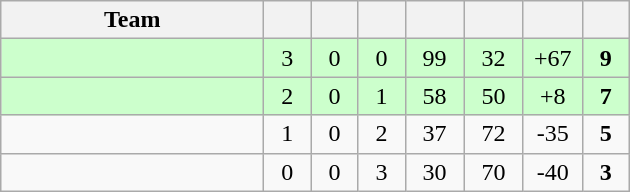<table class="wikitable" style="text-align:center;">
<tr>
<th style="width:10.5em;">Team</th>
<th style="width:1.5em;"></th>
<th style="width:1.5em;"></th>
<th style="width:1.5em;"></th>
<th style="width:2.0em;"></th>
<th style="width:2.0em;"></th>
<th style="width:2.0em;"></th>
<th style="width:1.5em;"></th>
</tr>
<tr bgcolor="#cfc">
<td align="left"></td>
<td>3</td>
<td>0</td>
<td>0</td>
<td>99</td>
<td>32</td>
<td>+67</td>
<td><strong>9</strong></td>
</tr>
<tr bgcolor="#cfc">
<td align="left"></td>
<td>2</td>
<td>0</td>
<td>1</td>
<td>58</td>
<td>50</td>
<td>+8</td>
<td><strong>7</strong></td>
</tr>
<tr>
<td align="left"></td>
<td>1</td>
<td>0</td>
<td>2</td>
<td>37</td>
<td>72</td>
<td>-35</td>
<td><strong>5</strong></td>
</tr>
<tr>
<td align="left"></td>
<td>0</td>
<td>0</td>
<td>3</td>
<td>30</td>
<td>70</td>
<td>-40</td>
<td><strong>3</strong></td>
</tr>
</table>
